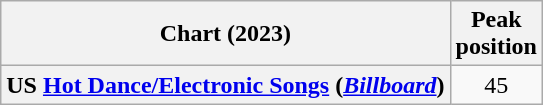<table class="wikitable sortable plainrowheaders" style="text-align:center">
<tr>
<th scope="col">Chart (2023)</th>
<th scope="col">Peak<br>position</th>
</tr>
<tr>
<th scope="row">US <a href='#'>Hot Dance/Electronic Songs</a> (<em><a href='#'>Billboard</a></em>)</th>
<td>45</td>
</tr>
</table>
